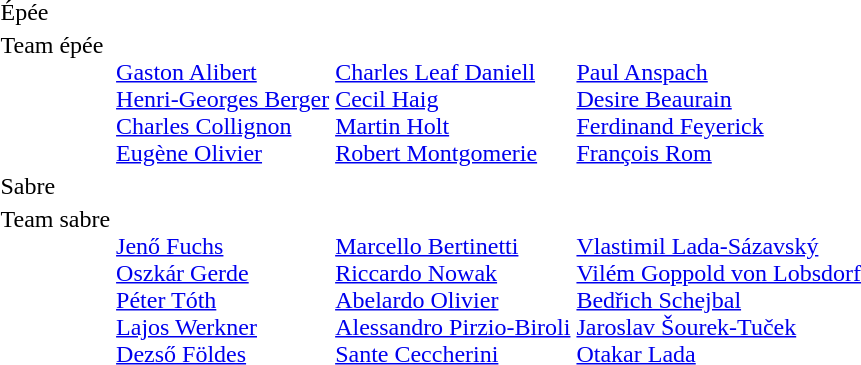<table>
<tr>
<td>Épée<br></td>
<td></td>
<td></td>
<td></td>
</tr>
<tr valign="top">
<td>Team épée<br></td>
<td><br><a href='#'>Gaston Alibert</a> <br> <a href='#'>Henri-Georges Berger</a> <br> <a href='#'>Charles Collignon</a> <br> <a href='#'>Eugène Olivier</a></td>
<td><br><a href='#'>Charles Leaf Daniell</a> <br> <a href='#'>Cecil Haig</a> <br> <a href='#'>Martin Holt</a> <br> <a href='#'>Robert Montgomerie</a></td>
<td><br><a href='#'>Paul Anspach</a> <br> <a href='#'>Desire Beaurain</a> <br> <a href='#'>Ferdinand Feyerick</a> <br> <a href='#'>François Rom</a></td>
</tr>
<tr>
<td>Sabre<br></td>
<td></td>
<td></td>
<td></td>
</tr>
<tr valign="top">
<td>Team sabre<br></td>
<td><br><a href='#'>Jenő Fuchs</a> <br> <a href='#'>Oszkár Gerde</a> <br> <a href='#'>Péter Tóth</a> <br> <a href='#'>Lajos Werkner</a> <br> <a href='#'>Dezső Földes</a></td>
<td><br><a href='#'>Marcello Bertinetti</a> <br> <a href='#'>Riccardo Nowak</a> <br> <a href='#'>Abelardo Olivier</a> <br> <a href='#'>Alessandro Pirzio-Biroli</a> <br> <a href='#'>Sante Ceccherini</a></td>
<td><br><a href='#'>Vlastimil Lada-Sázavský</a> <br> <a href='#'>Vilém Goppold von Lobsdorf</a> <br> <a href='#'>Bedřich Schejbal</a> <br> <a href='#'>Jaroslav Šourek-Tuček</a> <br> <a href='#'>Otakar Lada</a></td>
</tr>
</table>
